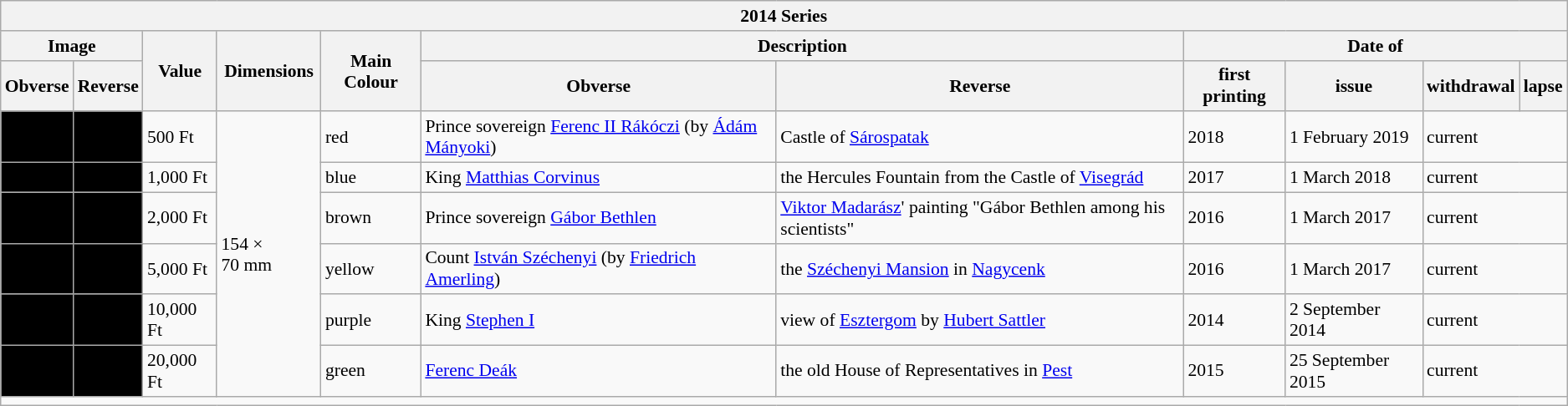<table class="wikitable" style="font-size: 90%">
<tr>
<th colspan="11">2014 Series</th>
</tr>
<tr>
<th colspan="2">Image</th>
<th rowspan="2">Value</th>
<th rowspan="2">Dimensions</th>
<th rowspan="2">Main Colour</th>
<th colspan="2">Description</th>
<th colspan="4">Date of</th>
</tr>
<tr>
<th>Obverse</th>
<th>Reverse</th>
<th>Obverse</th>
<th>Reverse</th>
<th>first printing</th>
<th>issue</th>
<th>withdrawal</th>
<th>lapse</th>
</tr>
<tr>
<td align="center" bgcolor="#000000"></td>
<td align="center" bgcolor="#000000"></td>
<td>500 Ft</td>
<td rowspan="6">154 × 70 mm</td>
<td rowspan="1">red</td>
<td rowspan="1">Prince sovereign <a href='#'>Ferenc II Rákóczi</a> (by <a href='#'>Ádám Mányoki</a>)</td>
<td rowspan="1">Castle of <a href='#'>Sárospatak</a></td>
<td>2018</td>
<td>1 February 2019</td>
<td colspan="2">current</td>
</tr>
<tr>
<td align="center" bgcolor="#000000"></td>
<td align="center" bgcolor="#000000"></td>
<td>1,000 Ft</td>
<td rowspan="1">blue</td>
<td rowspan="1">King <a href='#'>Matthias Corvinus</a></td>
<td rowspan="1">the Hercules Fountain from the Castle of <a href='#'>Visegrád</a></td>
<td>2017</td>
<td>1 March 2018</td>
<td colspan="2">current</td>
</tr>
<tr>
<td align="center" bgcolor="#000000"></td>
<td align="center" bgcolor="#000000"></td>
<td>2,000 Ft</td>
<td rowspan="1">brown</td>
<td rowspan="1">Prince sovereign <a href='#'>Gábor Bethlen</a></td>
<td rowspan="1"><a href='#'>Viktor Madarász</a>' painting "Gábor Bethlen among his scientists"</td>
<td>2016</td>
<td>1 March 2017</td>
<td colspan="2">current</td>
</tr>
<tr>
<td align="center" bgcolor="#000000"></td>
<td align="center" bgcolor="#000000"></td>
<td>5,000 Ft</td>
<td rowspan="1">yellow</td>
<td rowspan="1">Count <a href='#'>István Széchenyi</a> (by <a href='#'>Friedrich Amerling</a>)</td>
<td rowspan="1">the <a href='#'>Széchenyi Mansion</a> in <a href='#'>Nagycenk</a></td>
<td>2016</td>
<td>1 March 2017</td>
<td colspan="2">current</td>
</tr>
<tr>
<td align="center" bgcolor="#000000"></td>
<td align="center" bgcolor="#000000"></td>
<td>10,000 Ft</td>
<td rowspan="1">purple</td>
<td rowspan="1">King <a href='#'>Stephen I</a></td>
<td rowspan="1">view of <a href='#'>Esztergom</a> by <a href='#'>Hubert Sattler</a></td>
<td>2014</td>
<td>2 September 2014</td>
<td colspan="2">current</td>
</tr>
<tr>
<td align="center" bgcolor="#000000"></td>
<td align="center" bgcolor="#000000"></td>
<td>20,000 Ft</td>
<td rowspan="1">green</td>
<td rowspan="1"><a href='#'>Ferenc Deák</a></td>
<td rowspan="1">the old House of Representatives in <a href='#'>Pest</a></td>
<td>2015</td>
<td>25 September 2015</td>
<td colspan="2">current</td>
</tr>
<tr>
<td colspan="11"></td>
</tr>
</table>
